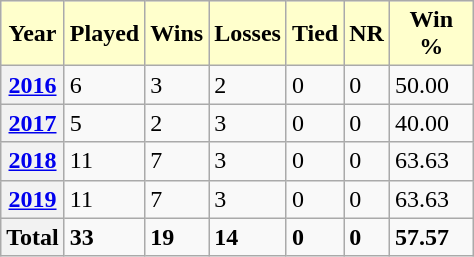<table class="wikitable" style="width:25%;">
<tr>
<th style="background:#ffc;">Year</th>
<th style="background:#ffc;">Played</th>
<th style="background:#ffc;">Wins</th>
<th style="background:#ffc;">Losses</th>
<th style="background:#ffc;">Tied</th>
<th style="background:#ffc;">NR</th>
<th style="background:#ffc;">Win %</th>
</tr>
<tr>
<th><a href='#'>2016</a></th>
<td>6</td>
<td>3</td>
<td>2</td>
<td>0</td>
<td>0</td>
<td>50.00</td>
</tr>
<tr>
<th><a href='#'>2017</a></th>
<td>5</td>
<td>2</td>
<td>3</td>
<td>0</td>
<td>0</td>
<td>40.00</td>
</tr>
<tr>
<th><a href='#'>2018</a></th>
<td>11</td>
<td>7</td>
<td>3</td>
<td>0</td>
<td>0</td>
<td>63.63</td>
</tr>
<tr>
<th><a href='#'>2019</a></th>
<td>11</td>
<td>7</td>
<td>3</td>
<td>0</td>
<td>0</td>
<td>63.63</td>
</tr>
<tr>
<th>Total</th>
<td><strong>33</strong></td>
<td><strong>19</strong></td>
<td><strong>14</strong></td>
<td><strong>0</strong></td>
<td><strong>0</strong></td>
<td><strong>57.57</strong></td>
</tr>
</table>
